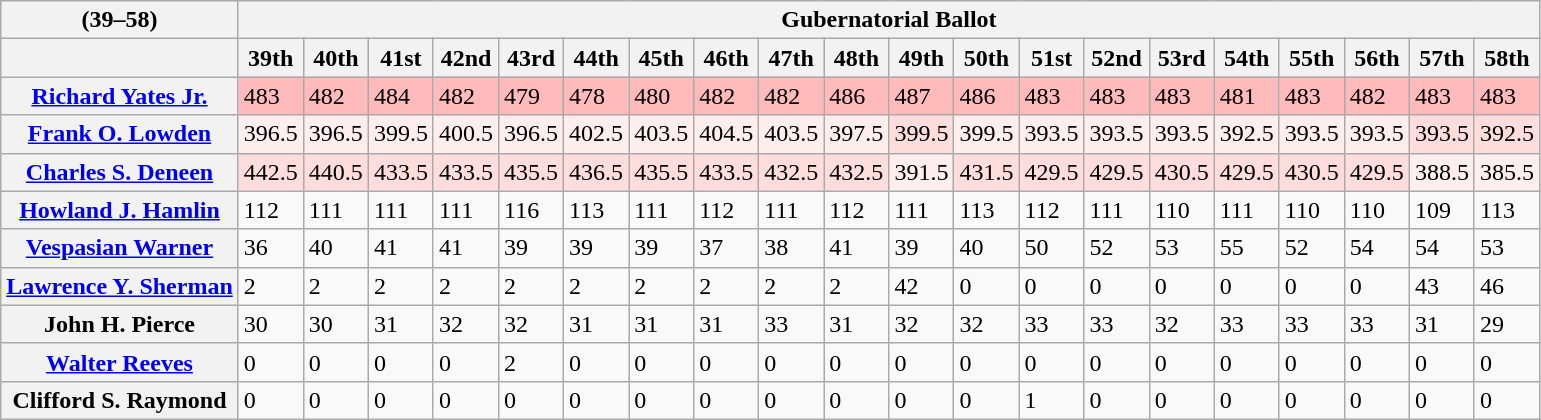<table class="wikitable collapsible collapsed">
<tr>
<th>(39–58)</th>
<th style="text-align:center" colspan="25"><strong>Gubernatorial Ballot</strong></th>
</tr>
<tr>
<th></th>
<th>39th</th>
<th>40th</th>
<th>41st</th>
<th>42nd</th>
<th>43rd</th>
<th>44th</th>
<th>45th</th>
<th>46th</th>
<th>47th</th>
<th>48th</th>
<th>49th</th>
<th>50th</th>
<th>51st</th>
<th>52nd</th>
<th>53rd</th>
<th>54th</th>
<th>55th</th>
<th>56th</th>
<th>57th</th>
<th>58th</th>
</tr>
<tr>
<th><a href='#'>Richard Yates Jr.</a></th>
<td style="background:#fbb;">483</td>
<td style="background:#fbb;">482</td>
<td style="background:#fbb;">484</td>
<td style="background:#fbb;">482</td>
<td style="background:#fbb;">479</td>
<td style="background:#fbb;">478</td>
<td style="background:#fbb;">480</td>
<td style="background:#fbb;">482</td>
<td style="background:#fbb;">482</td>
<td style="background:#fbb;">486</td>
<td style="background:#fbb;">487</td>
<td style="background:#fbb;">486</td>
<td style="background:#fbb;">483</td>
<td style="background:#fbb;">483</td>
<td style="background:#fbb;">483</td>
<td style="background:#fbb;">481</td>
<td style="background:#fbb;">483</td>
<td style="background:#fbb;">482</td>
<td style="background:#fbb;">483</td>
<td style="background:#fbb;">483</td>
</tr>
<tr>
<th><a href='#'>Frank O. Lowden</a></th>
<td style="background:#fee;">396.5</td>
<td style="background:#fee;">396.5</td>
<td style="background:#fee;">399.5</td>
<td style="background:#fee;">400.5</td>
<td style="background:#fee;">396.5</td>
<td style="background:#fee;">402.5</td>
<td style="background:#fee;">403.5</td>
<td style="background:#fee;">404.5</td>
<td style="background:#fee;">403.5</td>
<td style="background:#fee;">397.5</td>
<td style="background:#fdd;">399.5</td>
<td style="background:#fee;">399.5</td>
<td style="background:#fee;">393.5</td>
<td style="background:#fee;">393.5</td>
<td style="background:#fee;">393.5</td>
<td style="background:#fee;">392.5</td>
<td style="background:#fee;">393.5</td>
<td style="background:#fee;">393.5</td>
<td style="background:#fdd;">393.5</td>
<td style="background:#fdd;">392.5</td>
</tr>
<tr>
<th><a href='#'>Charles S. Deneen</a></th>
<td style="background:#fdd;">442.5</td>
<td style="background:#fdd;">440.5</td>
<td style="background:#fdd;">433.5</td>
<td style="background:#fdd;">433.5</td>
<td style="background:#fdd;">435.5</td>
<td style="background:#fdd;">436.5</td>
<td style="background:#fdd;">435.5</td>
<td style="background:#fdd;">433.5</td>
<td style="background:#fdd;">432.5</td>
<td style="background:#fdd;">432.5</td>
<td style="background:#fee;">391.5</td>
<td style="background:#fdd;">431.5</td>
<td style="background:#fdd;">429.5</td>
<td style="background:#fdd;">429.5</td>
<td style="background:#fdd;">430.5</td>
<td style="background:#fdd;">429.5</td>
<td style="background:#fdd;">430.5</td>
<td style="background:#fdd;">429.5</td>
<td style="background:#fee;">388.5</td>
<td style="background:#fee;">385.5</td>
</tr>
<tr>
<th><a href='#'>Howland J. Hamlin</a></th>
<td>112</td>
<td>111</td>
<td>111</td>
<td>111</td>
<td>116</td>
<td>113</td>
<td>111</td>
<td>112</td>
<td>111</td>
<td>112</td>
<td>111</td>
<td>113</td>
<td>112</td>
<td>111</td>
<td>110</td>
<td>111</td>
<td>110</td>
<td>110</td>
<td>109</td>
<td>113</td>
</tr>
<tr>
<th><a href='#'>Vespasian Warner</a></th>
<td>36</td>
<td>40</td>
<td>41</td>
<td>41</td>
<td>39</td>
<td>39</td>
<td>39</td>
<td>37</td>
<td>38</td>
<td>41</td>
<td>39</td>
<td>40</td>
<td>50</td>
<td>52</td>
<td>53</td>
<td>55</td>
<td>52</td>
<td>54</td>
<td>54</td>
<td>53</td>
</tr>
<tr>
<th><a href='#'>Lawrence Y. Sherman</a></th>
<td>2</td>
<td>2</td>
<td>2</td>
<td>2</td>
<td>2</td>
<td>2</td>
<td>2</td>
<td>2</td>
<td>2</td>
<td>2</td>
<td>42</td>
<td>0</td>
<td>0</td>
<td>0</td>
<td>0</td>
<td>0</td>
<td>0</td>
<td>0</td>
<td>43</td>
<td>46</td>
</tr>
<tr>
<th>John H. Pierce</th>
<td>30</td>
<td>30</td>
<td>31</td>
<td>32</td>
<td>32</td>
<td>31</td>
<td>31</td>
<td>31</td>
<td>33</td>
<td>31</td>
<td>32</td>
<td>32</td>
<td>33</td>
<td>33</td>
<td>32</td>
<td>33</td>
<td>33</td>
<td>33</td>
<td>31</td>
<td>29</td>
</tr>
<tr>
<th><a href='#'>Walter Reeves</a></th>
<td>0</td>
<td>0</td>
<td>0</td>
<td>0</td>
<td>2</td>
<td>0</td>
<td>0</td>
<td>0</td>
<td>0</td>
<td>0</td>
<td>0</td>
<td>0</td>
<td>0</td>
<td>0</td>
<td>0</td>
<td>0</td>
<td>0</td>
<td>0</td>
<td>0</td>
<td>0</td>
</tr>
<tr>
<th>Clifford S. Raymond</th>
<td>0</td>
<td>0</td>
<td>0</td>
<td>0</td>
<td>0</td>
<td>0</td>
<td>0</td>
<td>0</td>
<td>0</td>
<td>0</td>
<td>0</td>
<td>0</td>
<td>1</td>
<td>0</td>
<td>0</td>
<td>0</td>
<td>0</td>
<td>0</td>
<td>0</td>
<td>0</td>
</tr>
</table>
